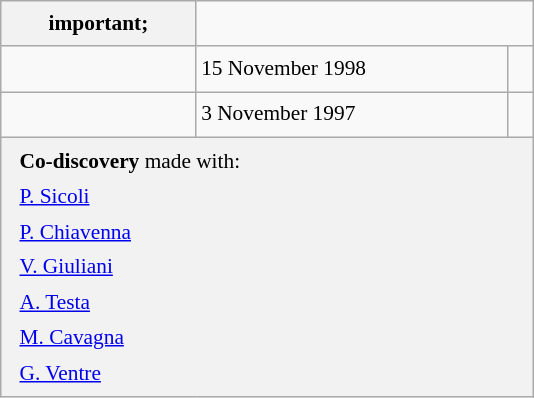<table class="wikitable" style="font-size: 89%; float: left; width: 25em; margin-right: 1em; line-height: 1.65em">
<tr>
<th>important;</th>
</tr>
<tr>
<td></td>
<td>15 November 1998</td>
<td> </td>
</tr>
<tr>
<td></td>
<td>3 November 1997</td>
<td> </td>
</tr>
<tr>
<th colspan=3 style="font-weight: normal; text-align: left; padding: 4px 12px;"><strong>Co-discovery</strong> made with:<br> <a href='#'>P. Sicoli</a><br> <a href='#'>P. Chiavenna</a><br> <a href='#'>V. Giuliani</a><br> <a href='#'>A. Testa</a><br> <a href='#'>M. Cavagna</a><br> <a href='#'>G. Ventre</a></th>
</tr>
</table>
